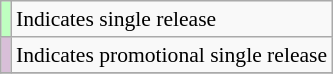<table class="wikitable" style="font-size:90%;">
<tr>
<td style="background:#bfffc0;"></td>
<td>Indicates single release</td>
</tr>
<tr>
<td style="background-color:#D8BFD8"></td>
<td>Indicates promotional single release</td>
</tr>
<tr>
</tr>
</table>
